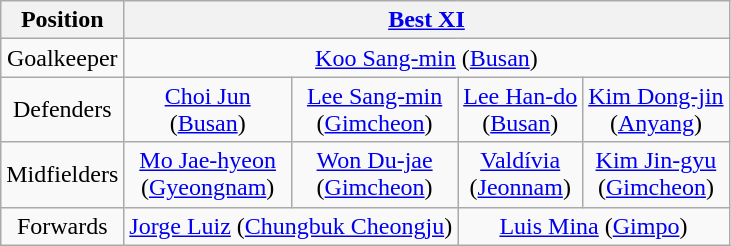<table class="wikitable" style="text-align:center;">
<tr>
<th>Position</th>
<th colspan="4"><a href='#'>Best XI</a></th>
</tr>
<tr>
<td align=center>Goalkeeper</td>
<td colspan="4"> <a href='#'>Koo Sang-min</a> (<a href='#'>Busan</a>)</td>
</tr>
<tr>
<td align=center>Defenders</td>
<td> <a href='#'>Choi Jun</a><br> (<a href='#'>Busan</a>)</td>
<td> <a href='#'>Lee Sang-min</a><br> (<a href='#'>Gimcheon</a>)</td>
<td> <a href='#'>Lee Han-do</a><br> (<a href='#'>Busan</a>)</td>
<td> <a href='#'>Kim Dong-jin</a><br> (<a href='#'>Anyang</a>)</td>
</tr>
<tr>
<td align=center>Midfielders</td>
<td> <a href='#'>Mo Jae-hyeon</a><br> (<a href='#'>Gyeongnam</a>)</td>
<td> <a href='#'>Won Du-jae</a><br> (<a href='#'>Gimcheon</a>)</td>
<td> <a href='#'>Valdívia</a><br> (<a href='#'>Jeonnam</a>)</td>
<td> <a href='#'>Kim Jin-gyu</a><br> (<a href='#'>Gimcheon</a>)</td>
</tr>
<tr>
<td align=center>Forwards</td>
<td colspan="2"> <a href='#'>Jorge Luiz</a> (<a href='#'>Chungbuk Cheongju</a>)</td>
<td colspan="2"> <a href='#'>Luis Mina</a> (<a href='#'>Gimpo</a>)</td>
</tr>
</table>
